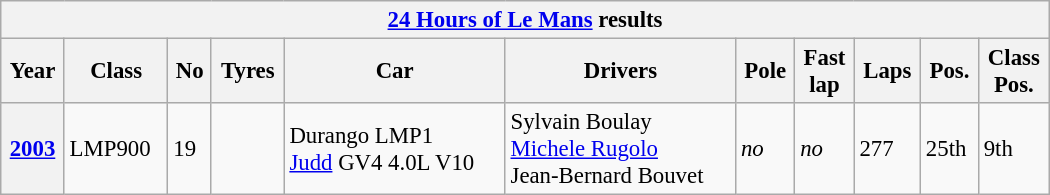<table class="wikitable collapsible collapsed" style="font-size:95%; width:700px">
<tr>
<th colspan=11><a href='#'>24 Hours of Le Mans</a> results</th>
</tr>
<tr>
<th>Year</th>
<th>Class</th>
<th>No</th>
<th>Tyres</th>
<th>Car</th>
<th>Drivers</th>
<th>Pole</th>
<th>Fast<br>lap</th>
<th>Laps</th>
<th>Pos.</th>
<th>Class<br>Pos.</th>
</tr>
<tr>
<th rowspan=2><a href='#'>2003</a></th>
<td>LMP900</td>
<td>19</td>
<td></td>
<td>Durango LMP1<br><a href='#'>Judd</a> GV4 4.0L V10</td>
<td align="left"> Sylvain Boulay<br>  <a href='#'>Michele Rugolo</a><br>  Jean-Bernard Bouvet</td>
<td><em>no</em></td>
<td><em>no</em></td>
<td>277</td>
<td>25th</td>
<td>9th</td>
</tr>
</table>
